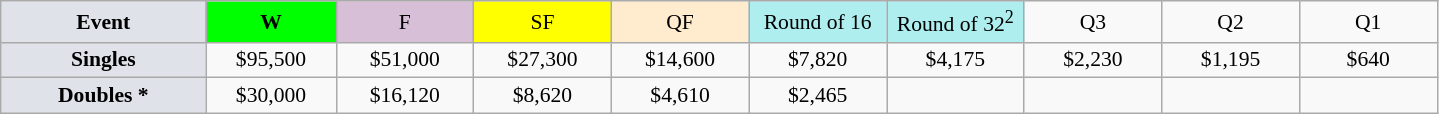<table class=wikitable style=font-size:90%;text-align:center>
<tr>
<td style="width:130px; background:#dfe2e9;"><strong>Event</strong></td>
<td style="width:80px; background:lime;"><strong>W</strong></td>
<td style="width:85px; background:thistle;">F</td>
<td style="width:85px; background:#ff0;">SF</td>
<td style="width:85px; background:#ffebcd;">QF</td>
<td style="width:85px; background:#afeeee;">Round of 16</td>
<td style="width:85px; background:#afeeee;">Round of 32<sup>2</sup></td>
<td width=85>Q3</td>
<td width=85>Q2</td>
<td width=85>Q1</td>
</tr>
<tr>
<td style="background:#dfe2e9;"><strong>Singles</strong></td>
<td>$95,500</td>
<td>$51,000</td>
<td>$27,300</td>
<td>$14,600</td>
<td>$7,820</td>
<td>$4,175</td>
<td>$2,230</td>
<td>$1,195</td>
<td>$640</td>
</tr>
<tr>
<td style="background:#dfe2e9;"><strong>Doubles *</strong></td>
<td>$30,000</td>
<td>$16,120</td>
<td>$8,620</td>
<td>$4,610</td>
<td>$2,465</td>
<td></td>
<td></td>
<td></td>
<td></td>
</tr>
</table>
